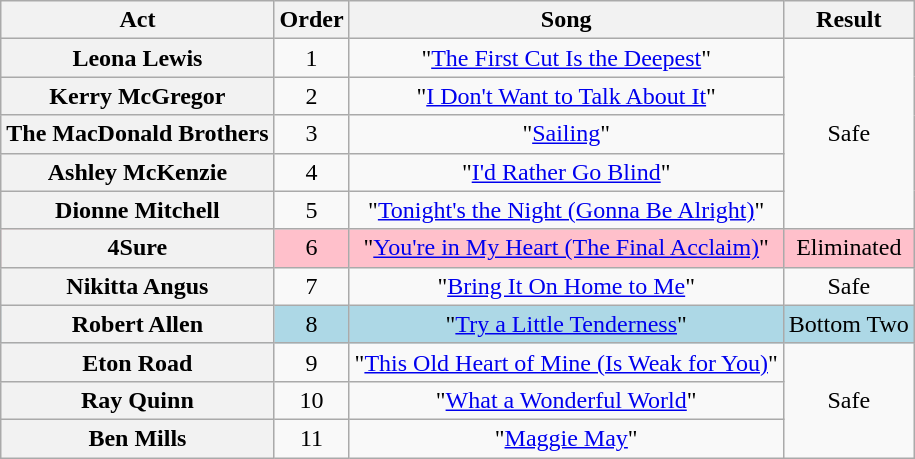<table class="wikitable plainrowheaders" style="text-align:center;">
<tr>
<th scope="col">Act</th>
<th scope="col">Order</th>
<th scope="col">Song</th>
<th scope="col">Result</th>
</tr>
<tr>
<th scope=row>Leona Lewis</th>
<td>1</td>
<td>"<a href='#'>The First Cut Is the Deepest</a>"</td>
<td rowspan=5>Safe</td>
</tr>
<tr>
<th scope=row>Kerry McGregor</th>
<td>2</td>
<td>"<a href='#'>I Don't Want to Talk About It</a>"</td>
</tr>
<tr>
<th scope=row>The MacDonald Brothers</th>
<td>3</td>
<td>"<a href='#'>Sailing</a>"</td>
</tr>
<tr>
<th scope=row>Ashley McKenzie</th>
<td>4</td>
<td>"<a href='#'>I'd Rather Go Blind</a>"</td>
</tr>
<tr>
<th scope=row>Dionne Mitchell</th>
<td>5</td>
<td>"<a href='#'>Tonight's the Night (Gonna Be Alright)</a>"</td>
</tr>
<tr style="background: pink">
<th scope=row>4Sure</th>
<td>6</td>
<td>"<a href='#'>You're in My Heart (The Final Acclaim)</a>"</td>
<td>Eliminated</td>
</tr>
<tr>
<th scope=row>Nikitta Angus</th>
<td>7</td>
<td>"<a href='#'>Bring It On Home to Me</a>"</td>
<td>Safe</td>
</tr>
<tr style="background: lightblue">
<th scope=row>Robert Allen</th>
<td>8</td>
<td>"<a href='#'>Try a Little Tenderness</a>"</td>
<td>Bottom Two</td>
</tr>
<tr>
<th scope=row>Eton Road</th>
<td>9</td>
<td>"<a href='#'>This Old Heart of Mine (Is Weak for You)</a>"</td>
<td rowspan=3>Safe</td>
</tr>
<tr>
<th scope=row>Ray Quinn</th>
<td>10</td>
<td>"<a href='#'>What a Wonderful World</a>"</td>
</tr>
<tr>
<th scope=row>Ben Mills</th>
<td>11</td>
<td>"<a href='#'>Maggie May</a>"</td>
</tr>
</table>
